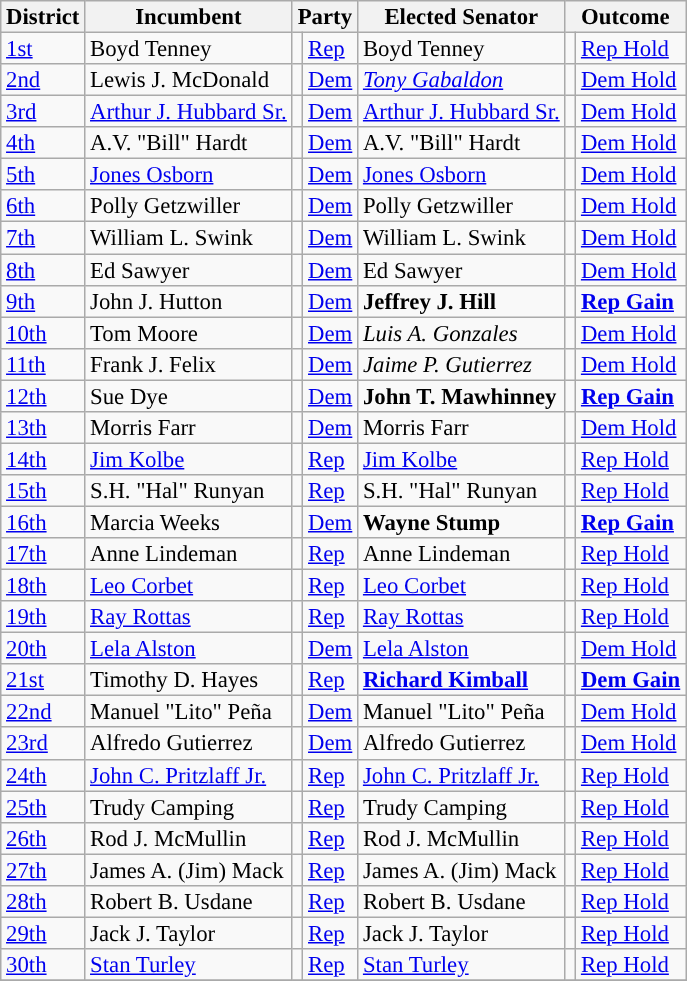<table class="sortable wikitable" style="font-size:95%;line-height:14px;">
<tr>
<th>District</th>
<th>Incumbent</th>
<th colspan="2">Party</th>
<th>Elected Senator</th>
<th colspan="2">Outcome</th>
</tr>
<tr>
<td><a href='#'>1st</a></td>
<td>Boyd Tenney</td>
<td style="background:"></td>
<td><a href='#'>Rep</a></td>
<td>Boyd Tenney</td>
<td style="background:"></td>
<td><a href='#'>Rep Hold</a></td>
</tr>
<tr>
<td><a href='#'>2nd</a></td>
<td>Lewis J. McDonald</td>
<td style="background:"></td>
<td><a href='#'>Dem</a></td>
<td><em><a href='#'>Tony Gabaldon</a></em></td>
<td style="background:"></td>
<td><a href='#'>Dem Hold</a></td>
</tr>
<tr>
<td><a href='#'>3rd</a></td>
<td><a href='#'>Arthur J. Hubbard Sr.</a></td>
<td style="background:"></td>
<td><a href='#'>Dem</a></td>
<td><a href='#'>Arthur J. Hubbard Sr.</a></td>
<td style="background:"></td>
<td><a href='#'>Dem Hold</a></td>
</tr>
<tr>
<td><a href='#'>4th</a></td>
<td>A.V. "Bill" Hardt</td>
<td style="background:"></td>
<td><a href='#'>Dem</a></td>
<td>A.V. "Bill" Hardt</td>
<td style="background:"></td>
<td><a href='#'>Dem Hold</a></td>
</tr>
<tr>
<td><a href='#'>5th</a></td>
<td><a href='#'>Jones Osborn</a></td>
<td style="background:"></td>
<td><a href='#'>Dem</a></td>
<td><a href='#'>Jones Osborn</a></td>
<td style="background:"></td>
<td><a href='#'>Dem Hold</a></td>
</tr>
<tr>
<td><a href='#'>6th</a></td>
<td>Polly Getzwiller</td>
<td style="background:"></td>
<td><a href='#'>Dem</a></td>
<td>Polly Getzwiller</td>
<td style="background:"></td>
<td><a href='#'>Dem Hold</a></td>
</tr>
<tr>
<td><a href='#'>7th</a></td>
<td>William L. Swink</td>
<td style="background:"></td>
<td><a href='#'>Dem</a></td>
<td>William L. Swink</td>
<td style="background:"></td>
<td><a href='#'>Dem Hold</a></td>
</tr>
<tr>
<td><a href='#'>8th</a></td>
<td>Ed Sawyer</td>
<td style="background:"></td>
<td><a href='#'>Dem</a></td>
<td>Ed Sawyer</td>
<td style="background:"></td>
<td><a href='#'>Dem Hold</a></td>
</tr>
<tr>
<td><a href='#'>9th</a></td>
<td>John J. Hutton</td>
<td style="background:"></td>
<td><a href='#'>Dem</a></td>
<td><strong>Jeffrey J. Hill</strong></td>
<td style="background:"></td>
<td><strong><a href='#'>Rep Gain</a></strong></td>
</tr>
<tr>
<td><a href='#'>10th</a></td>
<td>Tom Moore</td>
<td style="background:"></td>
<td><a href='#'>Dem</a></td>
<td><em>Luis A. Gonzales</em></td>
<td style="background:"></td>
<td><a href='#'>Dem Hold</a></td>
</tr>
<tr>
<td><a href='#'>11th</a></td>
<td>Frank J. Felix</td>
<td style="background:"></td>
<td><a href='#'>Dem</a></td>
<td><em>Jaime P. Gutierrez</em></td>
<td style="background:"></td>
<td><a href='#'>Dem Hold</a></td>
</tr>
<tr>
<td><a href='#'>12th</a></td>
<td>Sue Dye</td>
<td style="background:"></td>
<td><a href='#'>Dem</a></td>
<td><strong>John T. Mawhinney</strong></td>
<td style="background:"></td>
<td><strong><a href='#'>Rep Gain</a></strong></td>
</tr>
<tr>
<td><a href='#'>13th</a></td>
<td>Morris Farr</td>
<td style="background:"></td>
<td><a href='#'>Dem</a></td>
<td>Morris Farr</td>
<td style="background:"></td>
<td><a href='#'>Dem Hold</a></td>
</tr>
<tr>
<td><a href='#'>14th</a></td>
<td><a href='#'>Jim Kolbe</a></td>
<td style="background:"></td>
<td><a href='#'>Rep</a></td>
<td><a href='#'>Jim Kolbe</a></td>
<td style="background:"></td>
<td><a href='#'>Rep Hold</a></td>
</tr>
<tr>
<td><a href='#'>15th</a></td>
<td>S.H. "Hal" Runyan</td>
<td style="background:"></td>
<td><a href='#'>Rep</a></td>
<td>S.H. "Hal" Runyan</td>
<td style="background:"></td>
<td><a href='#'>Rep Hold</a></td>
</tr>
<tr>
<td><a href='#'>16th</a></td>
<td>Marcia Weeks</td>
<td style="background:"></td>
<td><a href='#'>Dem</a></td>
<td><strong>Wayne Stump</strong></td>
<td style="background:"></td>
<td><strong><a href='#'>Rep Gain</a></strong></td>
</tr>
<tr>
<td><a href='#'>17th</a></td>
<td>Anne Lindeman</td>
<td style="background:"></td>
<td><a href='#'>Rep</a></td>
<td>Anne Lindeman</td>
<td style="background:"></td>
<td><a href='#'>Rep Hold</a></td>
</tr>
<tr>
<td><a href='#'>18th</a></td>
<td><a href='#'>Leo Corbet</a></td>
<td style="background:"></td>
<td><a href='#'>Rep</a></td>
<td><a href='#'>Leo Corbet</a></td>
<td style="background:"></td>
<td><a href='#'>Rep Hold</a></td>
</tr>
<tr>
<td><a href='#'>19th</a></td>
<td><a href='#'>Ray Rottas</a></td>
<td style="background:"></td>
<td><a href='#'>Rep</a></td>
<td><a href='#'>Ray Rottas</a></td>
<td style="background:"></td>
<td><a href='#'>Rep Hold</a></td>
</tr>
<tr>
<td><a href='#'>20th</a></td>
<td><a href='#'>Lela Alston</a></td>
<td style="background:"></td>
<td><a href='#'>Dem</a></td>
<td><a href='#'>Lela Alston</a></td>
<td style="background:"></td>
<td><a href='#'>Dem Hold</a></td>
</tr>
<tr>
<td><a href='#'>21st</a></td>
<td>Timothy D. Hayes</td>
<td style="background:"></td>
<td><a href='#'>Rep</a></td>
<td><strong><a href='#'>Richard Kimball</a></strong></td>
<td style="background:"></td>
<td><strong><a href='#'>Dem Gain</a></strong></td>
</tr>
<tr>
<td><a href='#'>22nd</a></td>
<td>Manuel "Lito" Peña</td>
<td style="background:"></td>
<td><a href='#'>Dem</a></td>
<td>Manuel "Lito" Peña</td>
<td style="background:"></td>
<td><a href='#'>Dem Hold</a></td>
</tr>
<tr>
<td><a href='#'>23rd</a></td>
<td>Alfredo Gutierrez</td>
<td style="background:"></td>
<td><a href='#'>Dem</a></td>
<td>Alfredo Gutierrez</td>
<td style="background:"></td>
<td><a href='#'>Dem Hold</a></td>
</tr>
<tr>
<td><a href='#'>24th</a></td>
<td><a href='#'>John C. Pritzlaff Jr.</a></td>
<td style="background:"></td>
<td><a href='#'>Rep</a></td>
<td><a href='#'>John C. Pritzlaff Jr.</a></td>
<td style="background:"></td>
<td><a href='#'>Rep Hold</a></td>
</tr>
<tr>
<td><a href='#'>25th</a></td>
<td>Trudy Camping</td>
<td style="background:"></td>
<td><a href='#'>Rep</a></td>
<td>Trudy Camping</td>
<td style="background:"></td>
<td><a href='#'>Rep Hold</a></td>
</tr>
<tr>
<td><a href='#'>26th</a></td>
<td>Rod J. McMullin</td>
<td style="background:"></td>
<td><a href='#'>Rep</a></td>
<td>Rod J. McMullin</td>
<td style="background:"></td>
<td><a href='#'>Rep Hold</a></td>
</tr>
<tr>
<td><a href='#'>27th</a></td>
<td>James A. (Jim) Mack</td>
<td style="background:"></td>
<td><a href='#'>Rep</a></td>
<td>James A. (Jim) Mack</td>
<td style="background:"></td>
<td><a href='#'>Rep Hold</a></td>
</tr>
<tr>
<td><a href='#'>28th</a></td>
<td>Robert B. Usdane</td>
<td style="background:"></td>
<td><a href='#'>Rep</a></td>
<td>Robert B. Usdane</td>
<td style="background:"></td>
<td><a href='#'>Rep Hold</a></td>
</tr>
<tr>
<td><a href='#'>29th</a></td>
<td>Jack J. Taylor</td>
<td style="background:"></td>
<td><a href='#'>Rep</a></td>
<td>Jack J. Taylor</td>
<td style="background:"></td>
<td><a href='#'>Rep Hold</a></td>
</tr>
<tr>
<td><a href='#'>30th</a></td>
<td><a href='#'>Stan Turley</a></td>
<td style="background:"></td>
<td><a href='#'>Rep</a></td>
<td><a href='#'>Stan Turley</a></td>
<td style="background:"></td>
<td><a href='#'>Rep Hold</a></td>
</tr>
<tr>
</tr>
</table>
